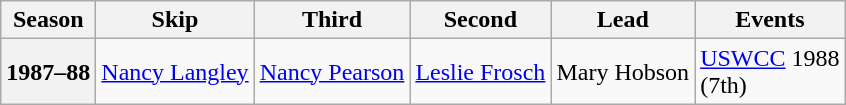<table class="wikitable">
<tr>
<th scope="col">Season</th>
<th scope="col">Skip</th>
<th scope="col">Third</th>
<th scope="col">Second</th>
<th scope="col">Lead</th>
<th scope="col">Events</th>
</tr>
<tr>
<th scope="row">1987–88</th>
<td><a href='#'>Nancy Langley</a></td>
<td><a href='#'>Nancy Pearson</a></td>
<td><a href='#'>Leslie Frosch</a></td>
<td>Mary Hobson</td>
<td><a href='#'>USWCC</a> 1988 <br> (7th)</td>
</tr>
</table>
